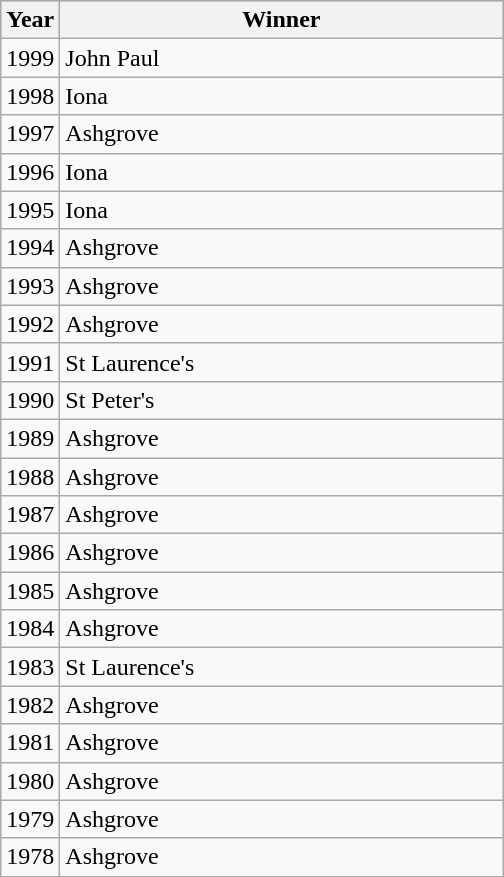<table class="wikitable">
<tr bgcolor=#bdb76b>
<th style="width:2em;">Year</th>
<th style="width:18em;">Winner</th>
</tr>
<tr>
<td>1999</td>
<td>John Paul</td>
</tr>
<tr>
<td>1998</td>
<td>Iona</td>
</tr>
<tr>
<td>1997</td>
<td>Ashgrove</td>
</tr>
<tr>
<td>1996</td>
<td>Iona</td>
</tr>
<tr>
<td>1995</td>
<td>Iona</td>
</tr>
<tr>
<td>1994</td>
<td>Ashgrove</td>
</tr>
<tr>
<td>1993</td>
<td>Ashgrove</td>
</tr>
<tr>
<td>1992</td>
<td>Ashgrove</td>
</tr>
<tr>
<td>1991</td>
<td>St Laurence's</td>
</tr>
<tr>
<td>1990</td>
<td>St Peter's</td>
</tr>
<tr>
<td>1989</td>
<td>Ashgrove</td>
</tr>
<tr>
<td>1988</td>
<td>Ashgrove</td>
</tr>
<tr>
<td>1987</td>
<td>Ashgrove</td>
</tr>
<tr>
<td>1986</td>
<td>Ashgrove</td>
</tr>
<tr>
<td>1985</td>
<td>Ashgrove</td>
</tr>
<tr>
<td>1984</td>
<td>Ashgrove</td>
</tr>
<tr>
<td>1983</td>
<td>St Laurence's</td>
</tr>
<tr>
<td>1982</td>
<td>Ashgrove</td>
</tr>
<tr>
<td>1981</td>
<td>Ashgrove</td>
</tr>
<tr>
<td>1980</td>
<td>Ashgrove</td>
</tr>
<tr>
<td>1979</td>
<td>Ashgrove</td>
</tr>
<tr>
<td>1978</td>
<td>Ashgrove</td>
</tr>
</table>
